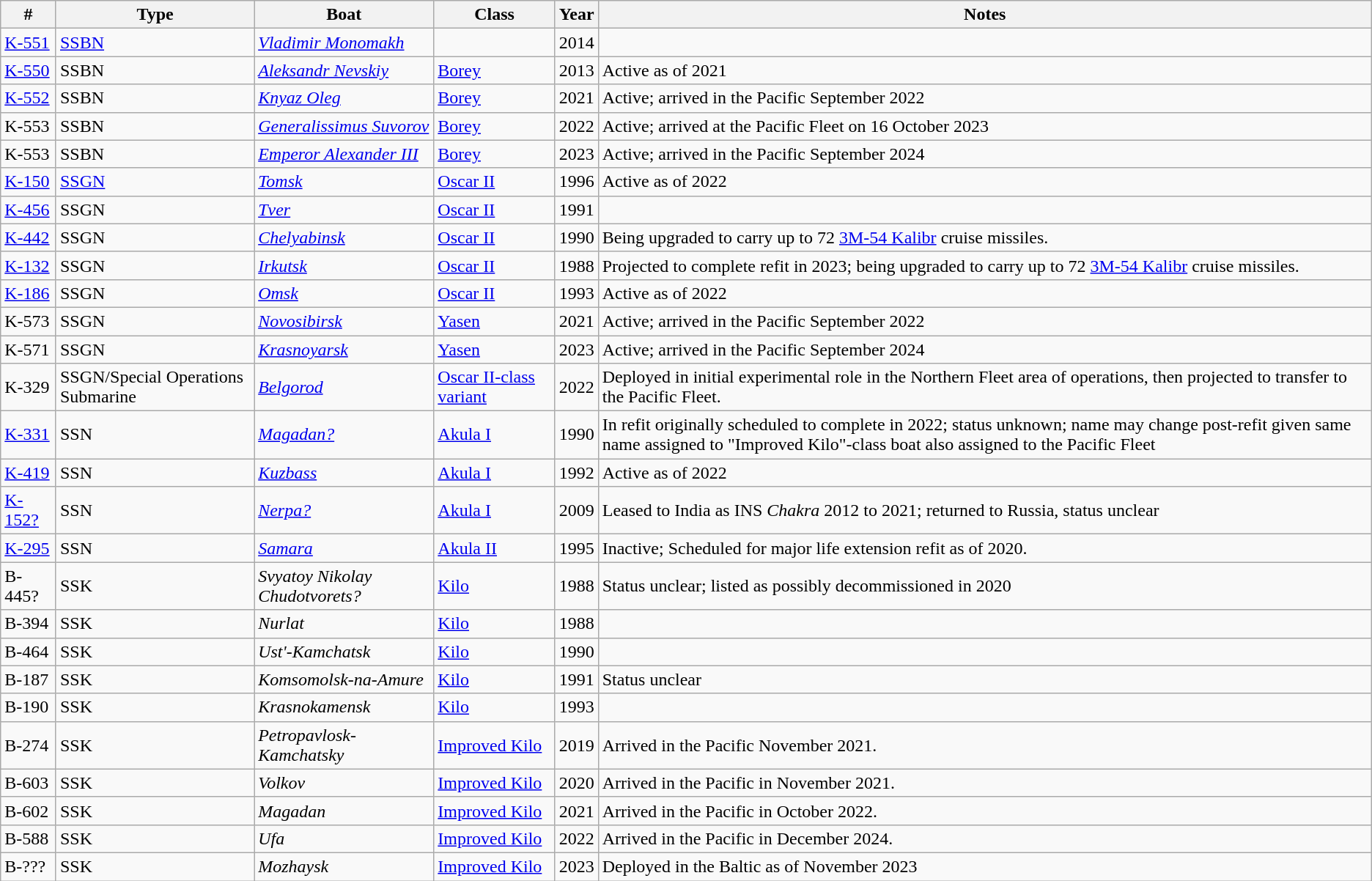<table class="wikitable">
<tr>
<th>#</th>
<th>Type</th>
<th>Boat</th>
<th>Class</th>
<th>Year</th>
<th>Notes</th>
</tr>
<tr>
<td><a href='#'>K-551</a></td>
<td><a href='#'>SSBN</a></td>
<td><a href='#'><em>Vladimir Monomakh </em></a></td>
<td></td>
<td>2014</td>
<td></td>
</tr>
<tr>
<td><a href='#'>K-550</a></td>
<td>SSBN</td>
<td><a href='#'><em>Aleksandr Nevskiy </em></a></td>
<td><a href='#'>Borey</a></td>
<td>2013</td>
<td>Active as of 2021</td>
</tr>
<tr>
<td><a href='#'>K-552</a></td>
<td>SSBN</td>
<td><a href='#'><em>Knyaz Oleg</em></a></td>
<td><a href='#'>Borey</a></td>
<td>2021</td>
<td>Active; arrived in the Pacific September 2022</td>
</tr>
<tr>
<td>K-553</td>
<td>SSBN</td>
<td><a href='#'><em>Generalissimus Suvorov</em></a></td>
<td><a href='#'>Borey</a></td>
<td>2022</td>
<td>Active; arrived at the Pacific Fleet on 16 October 2023</td>
</tr>
<tr>
<td>K-553</td>
<td>SSBN</td>
<td><a href='#'><em>Emperor Alexander III</em></a></td>
<td><a href='#'>Borey</a></td>
<td>2023</td>
<td>Active; arrived in the Pacific September 2024</td>
</tr>
<tr>
<td><a href='#'>K-150</a></td>
<td><a href='#'>SSGN</a></td>
<td><a href='#'><em>Tomsk</em></a></td>
<td><a href='#'>Oscar II</a></td>
<td>1996</td>
<td>Active as of 2022</td>
</tr>
<tr>
<td><a href='#'>K-456</a></td>
<td>SSGN</td>
<td><a href='#'><em>Tver</em></a></td>
<td><a href='#'>Oscar II</a></td>
<td>1991</td>
<td></td>
</tr>
<tr>
<td><a href='#'>K-442</a></td>
<td>SSGN</td>
<td><a href='#'><em>Chelyabinsk</em></a></td>
<td><a href='#'>Oscar II</a></td>
<td>1990</td>
<td>Being upgraded to carry up to 72 <a href='#'>3M-54 Kalibr</a> cruise missiles.</td>
</tr>
<tr>
<td><a href='#'>K-132</a></td>
<td>SSGN</td>
<td><a href='#'><em>Irkutsk</em></a></td>
<td><a href='#'>Oscar II</a></td>
<td>1988</td>
<td>Projected to complete refit in 2023; being upgraded to carry up to 72 <a href='#'>3M-54 Kalibr</a> cruise missiles.</td>
</tr>
<tr>
<td><a href='#'>K-186</a></td>
<td>SSGN</td>
<td><a href='#'><em>Omsk</em></a></td>
<td><a href='#'>Oscar II</a></td>
<td>1993</td>
<td>Active as of 2022</td>
</tr>
<tr>
<td>K-573</td>
<td>SSGN</td>
<td><a href='#'><em>Novosibirsk</em></a></td>
<td><a href='#'>Yasen</a></td>
<td>2021</td>
<td>Active; arrived in the Pacific September 2022</td>
</tr>
<tr>
<td>K-571</td>
<td>SSGN</td>
<td><a href='#'><em>Krasnoyarsk</em></a></td>
<td><a href='#'>Yasen</a></td>
<td>2023</td>
<td>Active; arrived in the Pacific September 2024</td>
</tr>
<tr>
<td>K-329</td>
<td>SSGN/Special Operations Submarine</td>
<td><a href='#'><em>Belgorod</em></a></td>
<td><a href='#'>Oscar II-class variant</a></td>
<td>2022</td>
<td>Deployed in initial experimental role in the Northern Fleet area of operations, then projected to transfer to the Pacific Fleet.</td>
</tr>
<tr>
<td><a href='#'>K-331</a></td>
<td>SSN</td>
<td><a href='#'><em>Magadan?</em></a></td>
<td><a href='#'>Akula I</a></td>
<td>1990</td>
<td>In refit originally scheduled to complete in 2022; status unknown; name may change post-refit given same name assigned to "Improved Kilo"-class boat also assigned to the Pacific Fleet</td>
</tr>
<tr>
<td><a href='#'>K-419</a></td>
<td>SSN</td>
<td><a href='#'><em>Kuzbass</em></a></td>
<td><a href='#'>Akula I</a></td>
<td>1992</td>
<td>Active as of 2022</td>
</tr>
<tr>
<td><a href='#'>K-152?</a></td>
<td>SSN</td>
<td><a href='#'><em>Nerpa?</em></a></td>
<td><a href='#'>Akula I</a></td>
<td>2009</td>
<td>Leased to India as INS <em>Chakra</em> 2012 to 2021; returned to Russia, status unclear </td>
</tr>
<tr>
<td><a href='#'>K-295</a></td>
<td>SSN</td>
<td><a href='#'><em>Samara</em></a></td>
<td><a href='#'>Akula II</a></td>
<td>1995</td>
<td>Inactive; Scheduled for major life extension refit as of 2020.</td>
</tr>
<tr>
<td>B-445?</td>
<td>SSK</td>
<td><em>Svyatoy Nikolay Chudotvorets?</em></td>
<td><a href='#'>Kilo</a></td>
<td>1988</td>
<td>Status unclear; listed as possibly decommissioned in 2020</td>
</tr>
<tr>
<td>B-394</td>
<td>SSK</td>
<td><em>Nurlat</em></td>
<td><a href='#'>Kilo</a></td>
<td>1988</td>
<td></td>
</tr>
<tr>
<td>B-464</td>
<td>SSK</td>
<td><em>Ust'-Kamchatsk</em></td>
<td><a href='#'>Kilo</a></td>
<td>1990</td>
<td></td>
</tr>
<tr>
<td>B-187</td>
<td>SSK</td>
<td><em>Komsomolsk-na-Amure</em></td>
<td><a href='#'>Kilo</a></td>
<td>1991</td>
<td>Status unclear</td>
</tr>
<tr>
<td>B-190</td>
<td>SSK</td>
<td><em>Krasnokamensk</em></td>
<td><a href='#'>Kilo</a></td>
<td>1993</td>
<td></td>
</tr>
<tr>
<td>B-274</td>
<td>SSK</td>
<td><em>Petropavlosk-Kamchatsky</em></td>
<td><a href='#'>Improved Kilo</a></td>
<td>2019</td>
<td>Arrived in the Pacific November 2021.</td>
</tr>
<tr>
<td>B-603</td>
<td>SSK</td>
<td><em>Volkov</em></td>
<td><a href='#'>Improved Kilo</a></td>
<td>2020</td>
<td>Arrived in the Pacific in November 2021.</td>
</tr>
<tr>
<td>B-602</td>
<td>SSK</td>
<td><em>Magadan</em></td>
<td><a href='#'>Improved Kilo</a></td>
<td>2021</td>
<td>Arrived in the Pacific in October 2022.</td>
</tr>
<tr>
<td>B-588</td>
<td>SSK</td>
<td><em>Ufa</em></td>
<td><a href='#'>Improved Kilo</a></td>
<td>2022</td>
<td>Arrived in the Pacific in December 2024.</td>
</tr>
<tr>
<td>B-???</td>
<td>SSK</td>
<td><em>Mozhaysk</em></td>
<td><a href='#'>Improved Kilo</a></td>
<td>2023</td>
<td>Deployed in the Baltic as of November 2023</td>
</tr>
</table>
